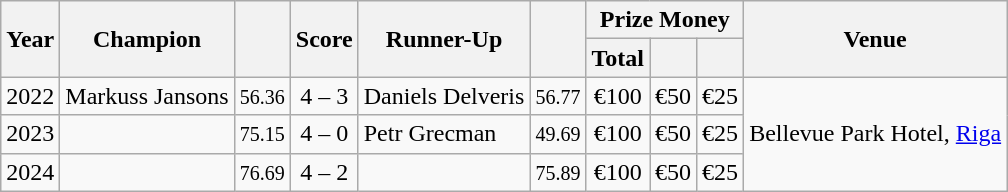<table class="wikitable sortable">
<tr>
<th rowspan=2>Year</th>
<th rowspan=2>Champion</th>
<th rowspan=2></th>
<th rowspan=2>Score</th>
<th rowspan=2>Runner-Up</th>
<th rowspan=2></th>
<th colspan=3>Prize Money</th>
<th rowspan=2>Venue</th>
</tr>
<tr>
<th>Total</th>
<th></th>
<th></th>
</tr>
<tr>
<td>2022</td>
<td> Markuss Jansons</td>
<td align=center><small><span>56.36</span></small></td>
<td align=center>4 – 3</td>
<td> Daniels Delveris</td>
<td align=center><small><span>56.77</span></small></td>
<td align=center>€100</td>
<td align=center>€50</td>
<td align=center>€25</td>
<td rowspan=3>Bellevue Park Hotel, <a href='#'>Riga</a></td>
</tr>
<tr>
<td>2023</td>
<td></td>
<td align=center><small><span>75.15</span></small></td>
<td align=center>4 – 0</td>
<td> Petr Grecman</td>
<td align=center><small><span>49.69</span></small></td>
<td align=center>€100</td>
<td align=center>€50</td>
<td align=center>€25</td>
</tr>
<tr>
<td>2024</td>
<td></td>
<td align=center><small><span>76.69</span></small></td>
<td align=center>4 – 2</td>
<td></td>
<td align=center><small><span>75.89</span></small></td>
<td align=center>€100</td>
<td align=center>€50</td>
<td align=center>€25</td>
</tr>
</table>
